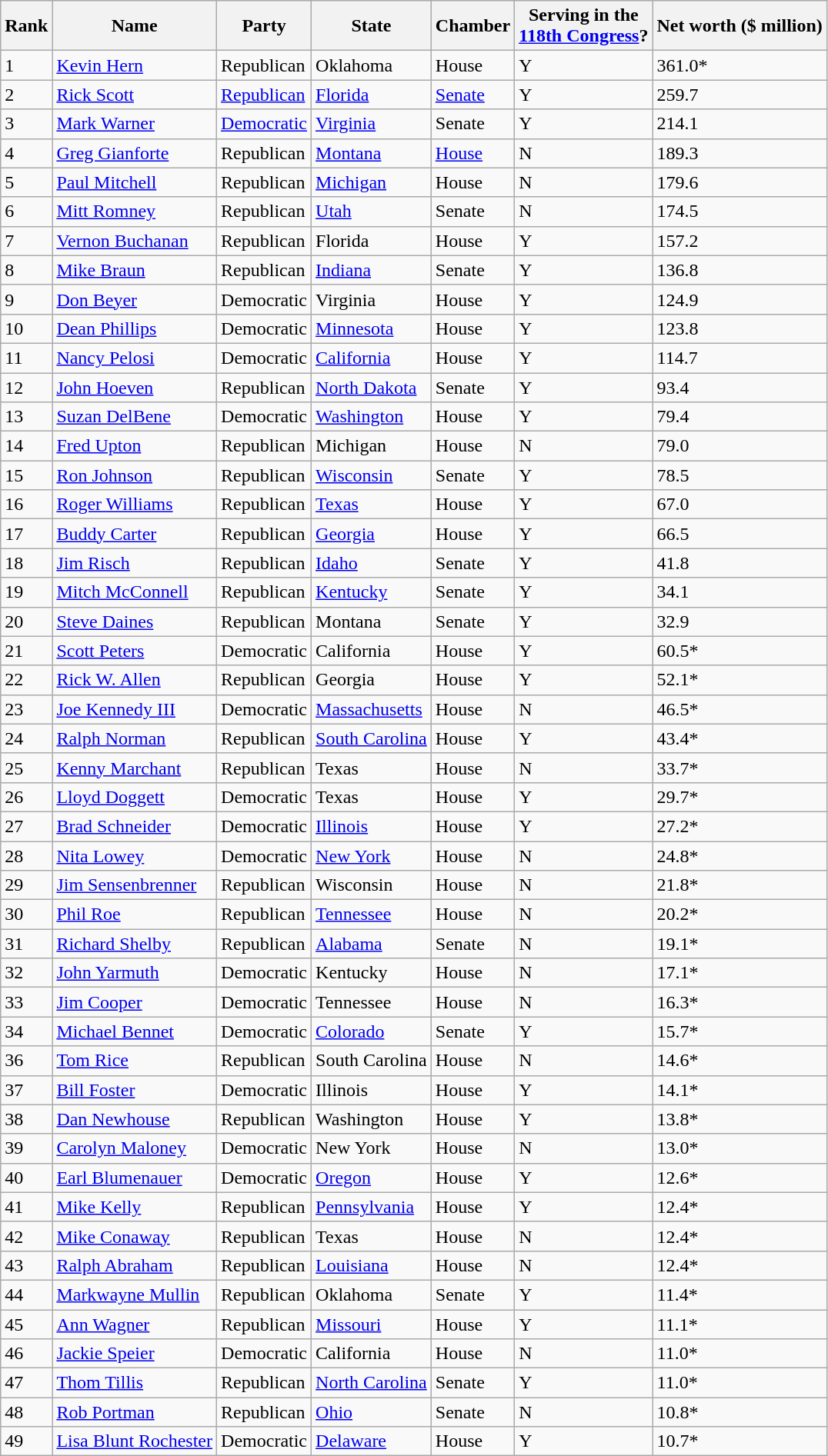<table class="wikitable sortable">
<tr>
<th>Rank</th>
<th>Name</th>
<th>Party</th>
<th>State</th>
<th>Chamber</th>
<th>Serving in the<br><a href='#'>118th Congress</a>?</th>
<th data-sort-type="currency">Net worth ($ million)</th>
</tr>
<tr>
<td>1</td>
<td><a href='#'>Kevin Hern</a></td>
<td>Republican</td>
<td>Oklahoma</td>
<td>House</td>
<td>Y </td>
<td>361.0*</td>
</tr>
<tr>
<td>2</td>
<td><a href='#'>Rick Scott</a></td>
<td><a href='#'>Republican</a></td>
<td><a href='#'>Florida</a></td>
<td><a href='#'>Senate</a></td>
<td>Y </td>
<td>259.7</td>
</tr>
<tr>
<td>3</td>
<td><a href='#'>Mark Warner</a></td>
<td><a href='#'>Democratic</a></td>
<td><a href='#'>Virginia</a></td>
<td>Senate</td>
<td>Y </td>
<td>214.1</td>
</tr>
<tr>
<td>4</td>
<td><a href='#'>Greg Gianforte</a></td>
<td>Republican</td>
<td><a href='#'>Montana</a></td>
<td><a href='#'>House</a></td>
<td>N </td>
<td>189.3</td>
</tr>
<tr>
<td>5</td>
<td><a href='#'>Paul Mitchell</a></td>
<td>Republican</td>
<td><a href='#'>Michigan</a></td>
<td>House</td>
<td>N </td>
<td>179.6</td>
</tr>
<tr>
<td>6</td>
<td><a href='#'>Mitt Romney</a></td>
<td>Republican</td>
<td><a href='#'>Utah</a></td>
<td>Senate</td>
<td>N </td>
<td>174.5</td>
</tr>
<tr>
<td>7</td>
<td><a href='#'>Vernon Buchanan</a></td>
<td>Republican</td>
<td>Florida</td>
<td>House</td>
<td>Y </td>
<td>157.2</td>
</tr>
<tr>
<td>8</td>
<td><a href='#'>Mike Braun</a></td>
<td>Republican</td>
<td><a href='#'>Indiana</a></td>
<td>Senate</td>
<td>Y </td>
<td>136.8</td>
</tr>
<tr>
<td>9</td>
<td><a href='#'>Don Beyer</a></td>
<td>Democratic</td>
<td>Virginia</td>
<td>House</td>
<td>Y </td>
<td>124.9</td>
</tr>
<tr>
<td>10</td>
<td><a href='#'>Dean Phillips</a></td>
<td>Democratic</td>
<td><a href='#'>Minnesota</a></td>
<td>House</td>
<td>Y </td>
<td>123.8</td>
</tr>
<tr>
<td>11</td>
<td><a href='#'>Nancy Pelosi</a></td>
<td>Democratic</td>
<td><a href='#'>California</a></td>
<td>House</td>
<td>Y </td>
<td>114.7</td>
</tr>
<tr>
<td>12</td>
<td><a href='#'>John Hoeven</a></td>
<td>Republican</td>
<td><a href='#'>North Dakota</a></td>
<td>Senate</td>
<td>Y </td>
<td>93.4</td>
</tr>
<tr>
<td>13</td>
<td><a href='#'>Suzan DelBene</a></td>
<td>Democratic</td>
<td><a href='#'>Washington</a></td>
<td>House</td>
<td>Y </td>
<td>79.4</td>
</tr>
<tr>
<td>14</td>
<td><a href='#'>Fred Upton</a></td>
<td>Republican</td>
<td>Michigan</td>
<td>House</td>
<td>N </td>
<td>79.0</td>
</tr>
<tr>
<td>15</td>
<td><a href='#'>Ron Johnson</a></td>
<td>Republican</td>
<td><a href='#'>Wisconsin</a></td>
<td>Senate</td>
<td>Y </td>
<td>78.5</td>
</tr>
<tr>
<td>16</td>
<td><a href='#'>Roger Williams</a></td>
<td>Republican</td>
<td><a href='#'>Texas</a></td>
<td>House</td>
<td>Y </td>
<td>67.0</td>
</tr>
<tr>
<td>17</td>
<td><a href='#'>Buddy Carter</a></td>
<td>Republican</td>
<td><a href='#'>Georgia</a></td>
<td>House</td>
<td>Y </td>
<td>66.5</td>
</tr>
<tr>
<td>18</td>
<td><a href='#'>Jim Risch</a></td>
<td>Republican</td>
<td><a href='#'>Idaho</a></td>
<td>Senate</td>
<td>Y </td>
<td>41.8</td>
</tr>
<tr>
<td>19</td>
<td><a href='#'>Mitch McConnell</a></td>
<td>Republican</td>
<td><a href='#'>Kentucky</a></td>
<td>Senate</td>
<td>Y </td>
<td>34.1</td>
</tr>
<tr>
<td>20</td>
<td><a href='#'>Steve Daines</a></td>
<td>Republican</td>
<td>Montana</td>
<td>Senate</td>
<td>Y </td>
<td>32.9</td>
</tr>
<tr>
<td>21</td>
<td><a href='#'>Scott Peters</a></td>
<td>Democratic</td>
<td>California</td>
<td>House</td>
<td>Y </td>
<td>60.5*</td>
</tr>
<tr>
<td>22</td>
<td><a href='#'>Rick W. Allen</a></td>
<td>Republican</td>
<td>Georgia</td>
<td>House</td>
<td>Y </td>
<td>52.1*</td>
</tr>
<tr>
<td>23</td>
<td><a href='#'>Joe Kennedy III</a></td>
<td>Democratic</td>
<td><a href='#'>Massachusetts</a></td>
<td>House</td>
<td>N </td>
<td>46.5*</td>
</tr>
<tr>
<td>24</td>
<td><a href='#'>Ralph Norman</a></td>
<td>Republican</td>
<td><a href='#'>South Carolina</a></td>
<td>House</td>
<td>Y </td>
<td>43.4*</td>
</tr>
<tr>
<td>25</td>
<td><a href='#'>Kenny Marchant</a></td>
<td>Republican</td>
<td>Texas</td>
<td>House</td>
<td>N </td>
<td>33.7*</td>
</tr>
<tr>
<td>26</td>
<td><a href='#'>Lloyd Doggett</a></td>
<td>Democratic</td>
<td>Texas</td>
<td>House</td>
<td>Y </td>
<td>29.7*</td>
</tr>
<tr>
<td>27</td>
<td><a href='#'>Brad Schneider</a></td>
<td>Democratic</td>
<td><a href='#'>Illinois</a></td>
<td>House</td>
<td>Y </td>
<td>27.2*</td>
</tr>
<tr>
<td>28</td>
<td><a href='#'>Nita Lowey</a></td>
<td>Democratic</td>
<td><a href='#'>New York</a></td>
<td>House</td>
<td>N </td>
<td>24.8*</td>
</tr>
<tr>
<td>29</td>
<td><a href='#'>Jim Sensenbrenner</a></td>
<td>Republican</td>
<td>Wisconsin</td>
<td>House</td>
<td>N </td>
<td>21.8*</td>
</tr>
<tr>
<td>30</td>
<td><a href='#'>Phil Roe</a></td>
<td>Republican</td>
<td><a href='#'>Tennessee</a></td>
<td>House</td>
<td>N </td>
<td>20.2*</td>
</tr>
<tr>
<td>31</td>
<td><a href='#'>Richard Shelby</a></td>
<td>Republican</td>
<td><a href='#'>Alabama</a></td>
<td>Senate</td>
<td>N </td>
<td>19.1*</td>
</tr>
<tr>
<td>32</td>
<td><a href='#'>John Yarmuth</a></td>
<td>Democratic</td>
<td>Kentucky</td>
<td>House</td>
<td>N </td>
<td>17.1*</td>
</tr>
<tr>
<td>33</td>
<td><a href='#'>Jim Cooper</a></td>
<td>Democratic</td>
<td>Tennessee</td>
<td>House</td>
<td>N </td>
<td>16.3*</td>
</tr>
<tr>
<td>34</td>
<td><a href='#'>Michael Bennet</a></td>
<td>Democratic</td>
<td><a href='#'>Colorado</a></td>
<td>Senate</td>
<td>Y </td>
<td>15.7*</td>
</tr>
<tr>
<td>36</td>
<td><a href='#'>Tom Rice</a></td>
<td>Republican</td>
<td>South Carolina</td>
<td>House</td>
<td>N </td>
<td>14.6*</td>
</tr>
<tr>
<td>37</td>
<td><a href='#'>Bill Foster</a></td>
<td>Democratic</td>
<td>Illinois</td>
<td>House</td>
<td>Y </td>
<td>14.1*</td>
</tr>
<tr>
<td>38</td>
<td><a href='#'>Dan Newhouse</a></td>
<td>Republican</td>
<td>Washington</td>
<td>House</td>
<td>Y </td>
<td>13.8*</td>
</tr>
<tr>
<td>39</td>
<td><a href='#'>Carolyn Maloney</a></td>
<td>Democratic</td>
<td>New York</td>
<td>House</td>
<td>N </td>
<td>13.0*</td>
</tr>
<tr>
<td>40</td>
<td><a href='#'>Earl Blumenauer</a></td>
<td>Democratic</td>
<td><a href='#'>Oregon</a></td>
<td>House</td>
<td>Y </td>
<td>12.6*</td>
</tr>
<tr>
<td>41</td>
<td><a href='#'>Mike Kelly</a></td>
<td>Republican</td>
<td><a href='#'>Pennsylvania</a></td>
<td>House</td>
<td>Y </td>
<td>12.4*</td>
</tr>
<tr>
<td>42</td>
<td><a href='#'>Mike Conaway</a></td>
<td>Republican</td>
<td>Texas</td>
<td>House</td>
<td>N </td>
<td>12.4*</td>
</tr>
<tr>
<td>43</td>
<td><a href='#'>Ralph Abraham</a></td>
<td>Republican</td>
<td><a href='#'>Louisiana</a></td>
<td>House</td>
<td>N </td>
<td>12.4*</td>
</tr>
<tr>
<td>44</td>
<td><a href='#'>Markwayne Mullin</a></td>
<td>Republican</td>
<td>Oklahoma</td>
<td>Senate</td>
<td>Y </td>
<td>11.4*</td>
</tr>
<tr>
<td>45</td>
<td><a href='#'>Ann Wagner</a></td>
<td>Republican</td>
<td><a href='#'>Missouri</a></td>
<td>House</td>
<td>Y </td>
<td>11.1*</td>
</tr>
<tr>
<td>46</td>
<td><a href='#'>Jackie Speier</a></td>
<td>Democratic</td>
<td>California</td>
<td>House</td>
<td>N </td>
<td>11.0*</td>
</tr>
<tr>
<td>47</td>
<td><a href='#'>Thom Tillis</a></td>
<td>Republican</td>
<td><a href='#'>North Carolina</a></td>
<td>Senate</td>
<td>Y </td>
<td>11.0*</td>
</tr>
<tr>
<td>48</td>
<td><a href='#'>Rob Portman</a></td>
<td>Republican</td>
<td><a href='#'>Ohio</a></td>
<td>Senate</td>
<td>N </td>
<td>10.8*</td>
</tr>
<tr>
<td>49</td>
<td><a href='#'>Lisa Blunt Rochester</a></td>
<td>Democratic</td>
<td><a href='#'>Delaware</a></td>
<td>House</td>
<td>Y </td>
<td>10.7*</td>
</tr>
</table>
